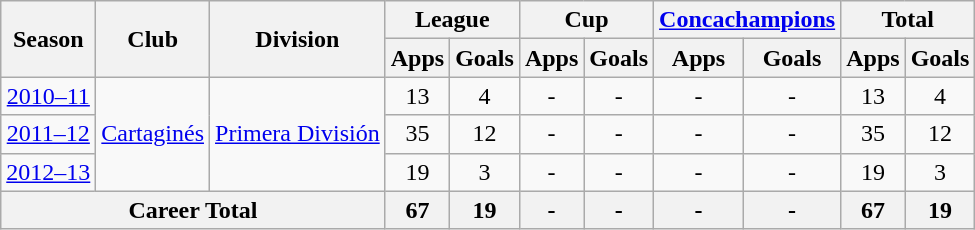<table class="wikitable" style="text-align: center;">
<tr>
<th rowspan="2">Season</th>
<th rowspan="2">Club</th>
<th rowspan="2">Division</th>
<th colspan="2">League</th>
<th colspan="2">Cup</th>
<th colspan="2"><a href='#'>Concachampions</a></th>
<th colspan="2">Total</th>
</tr>
<tr>
<th>Apps</th>
<th>Goals</th>
<th>Apps</th>
<th>Goals</th>
<th>Apps</th>
<th>Goals</th>
<th>Apps</th>
<th>Goals</th>
</tr>
<tr>
<td><a href='#'>2010–11</a></td>
<td rowspan="3"><a href='#'>Cartaginés</a></td>
<td rowspan="3" align=center valign=center><a href='#'>Primera División</a></td>
<td>13</td>
<td>4</td>
<td>-</td>
<td>-</td>
<td>-</td>
<td>-</td>
<td>13</td>
<td>4</td>
</tr>
<tr>
<td><a href='#'>2011–12</a></td>
<td>35</td>
<td>12</td>
<td>-</td>
<td>-</td>
<td>-</td>
<td>-</td>
<td>35</td>
<td>12</td>
</tr>
<tr>
<td><a href='#'>2012–13</a></td>
<td>19</td>
<td>3</td>
<td>-</td>
<td>-</td>
<td>-</td>
<td>-</td>
<td>19</td>
<td>3</td>
</tr>
<tr>
<th colspan="3">Career Total</th>
<th>67</th>
<th>19</th>
<th>-</th>
<th>-</th>
<th>-</th>
<th>-</th>
<th>67</th>
<th>19</th>
</tr>
</table>
